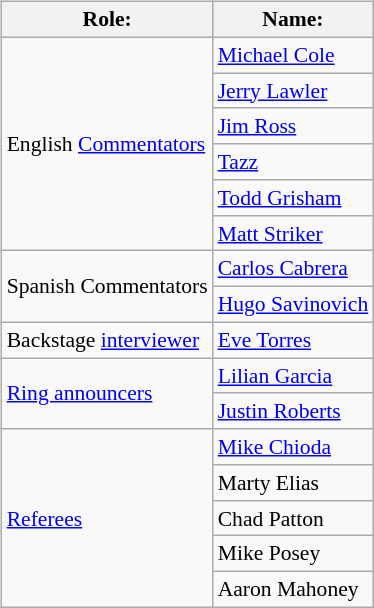<table class=wikitable style="font-size:90%; margin: 0.5em 0 0.5em 1em; float: right; clear: right;">
<tr>
<th>Role:</th>
<th>Name:</th>
</tr>
<tr>
<td rowspan=6>English <a href='#'>Commentators</a></td>
<td><a href='#'>Michael Cole</a> </td>
</tr>
<tr>
<td><a href='#'>Jerry Lawler</a> </td>
</tr>
<tr>
<td><a href='#'>Jim Ross</a> </td>
</tr>
<tr>
<td><a href='#'>Tazz</a> </td>
</tr>
<tr>
<td><a href='#'>Todd Grisham</a> </td>
</tr>
<tr>
<td><a href='#'>Matt Striker</a> </td>
</tr>
<tr>
<td rowspan=2>Spanish Commentators</td>
<td><a href='#'>Carlos Cabrera</a></td>
</tr>
<tr>
<td><a href='#'>Hugo Savinovich</a></td>
</tr>
<tr>
<td>Backstage <a href='#'>interviewer</a></td>
<td><a href='#'>Eve Torres</a></td>
</tr>
<tr>
<td rowspan=2><a href='#'>Ring announcers</a></td>
<td><a href='#'>Lilian Garcia</a> </td>
</tr>
<tr>
<td><a href='#'>Justin Roberts</a> </td>
</tr>
<tr>
<td rowspan=5><a href='#'>Referees</a></td>
<td><a href='#'>Mike Chioda</a></td>
</tr>
<tr>
<td>Marty Elias</td>
</tr>
<tr>
<td>Chad Patton</td>
</tr>
<tr>
<td>Mike Posey</td>
</tr>
<tr>
<td>Aaron Mahoney</td>
</tr>
</table>
